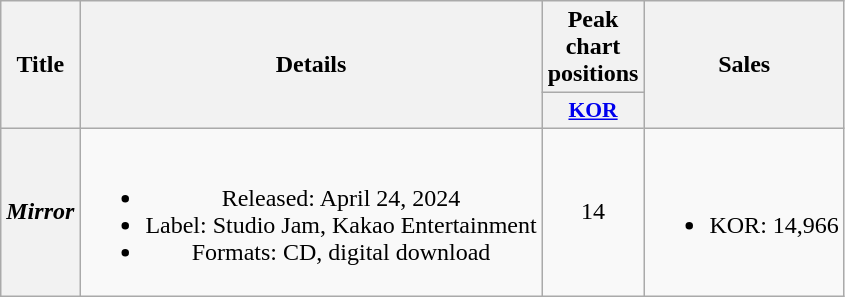<table class="wikitable plainrowheaders" style="text-align:center;">
<tr>
<th scope="col" rowspan="2">Title</th>
<th scope="col" rowspan="2">Details</th>
<th scope="col" colspan="1">Peak chart positions</th>
<th scope="col" rowspan="2">Sales</th>
</tr>
<tr>
<th scope="col" style="width:3em;font-size:90%"><a href='#'>KOR</a><br></th>
</tr>
<tr>
<th scope="row"><em>Mirror</em></th>
<td><br><ul><li>Released: April 24, 2024</li><li>Label: Studio Jam, Kakao Entertainment</li><li>Formats: CD, digital download</li></ul></td>
<td>14</td>
<td><br><ul><li>KOR: 14,966</li></ul></td>
</tr>
</table>
